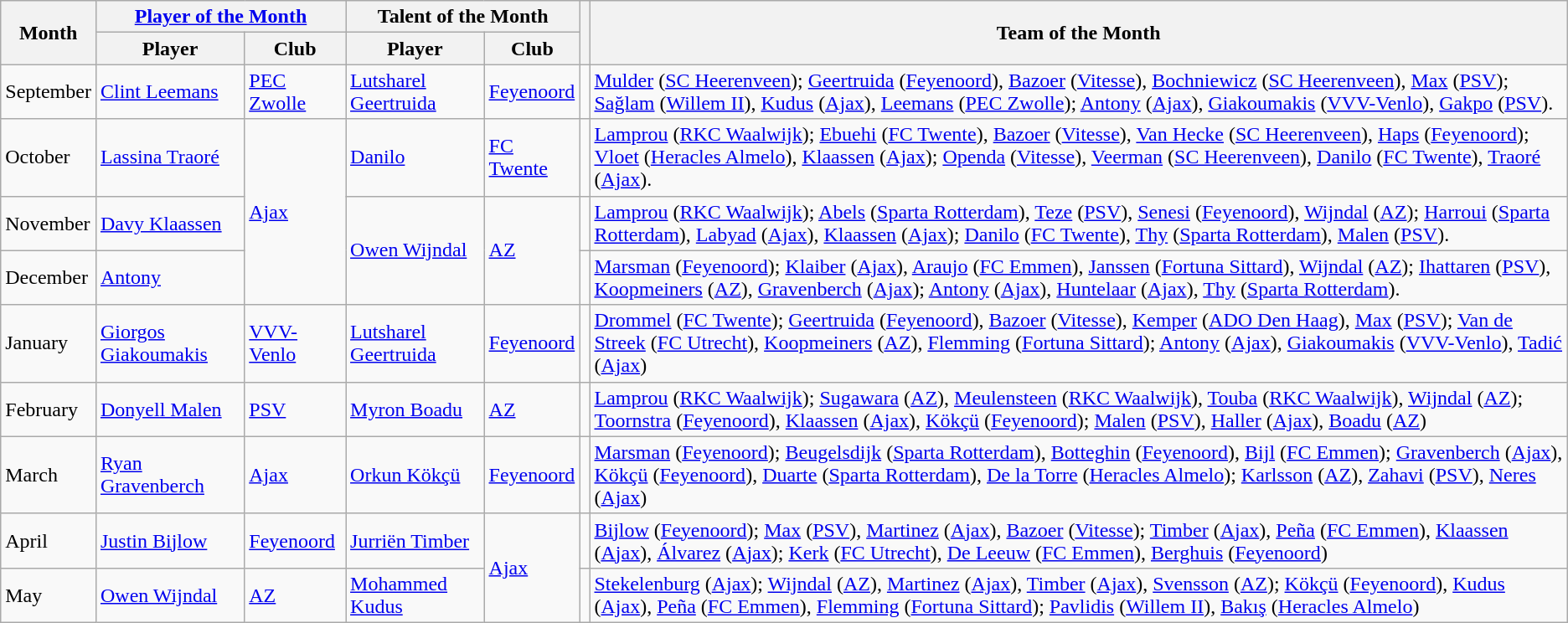<table class="wikitable">
<tr>
<th rowspan="2">Month</th>
<th colspan="2"><a href='#'>Player of the Month</a></th>
<th colspan="2">Talent of the Month</th>
<th rowspan="2"></th>
<th rowspan="2">Team of the Month</th>
</tr>
<tr>
<th>Player</th>
<th>Club</th>
<th>Player</th>
<th>Club</th>
</tr>
<tr>
<td>September</td>
<td><a href='#'>Clint Leemans</a></td>
<td><a href='#'>PEC Zwolle</a></td>
<td><a href='#'>Lutsharel Geertruida</a></td>
<td><a href='#'>Feyenoord</a></td>
<td></td>
<td><a href='#'>Mulder</a> (<a href='#'>SC Heerenveen</a>); <a href='#'>Geertruida</a> (<a href='#'>Feyenoord</a>), <a href='#'>Bazoer</a> (<a href='#'>Vitesse</a>), <a href='#'>Bochniewicz</a> (<a href='#'>SC Heerenveen</a>), <a href='#'>Max</a> (<a href='#'>PSV</a>); <a href='#'>Sağlam</a> (<a href='#'>Willem II</a>), <a href='#'>Kudus</a> (<a href='#'>Ajax</a>), <a href='#'>Leemans</a> (<a href='#'>PEC Zwolle</a>); <a href='#'>Antony</a> (<a href='#'>Ajax</a>), <a href='#'>Giakoumakis</a> (<a href='#'>VVV-Venlo</a>), <a href='#'>Gakpo</a> (<a href='#'>PSV</a>).</td>
</tr>
<tr>
<td>October</td>
<td><a href='#'>Lassina Traoré</a></td>
<td rowspan="3"><a href='#'>Ajax</a></td>
<td><a href='#'>Danilo</a></td>
<td><a href='#'>FC Twente</a></td>
<td></td>
<td><a href='#'>Lamprou</a> (<a href='#'>RKC Waalwijk</a>); <a href='#'>Ebuehi</a> (<a href='#'>FC Twente</a>), <a href='#'>Bazoer</a> (<a href='#'>Vitesse</a>), <a href='#'>Van Hecke</a> (<a href='#'>SC Heerenveen</a>), <a href='#'>Haps</a> (<a href='#'>Feyenoord</a>); <a href='#'>Vloet</a> (<a href='#'>Heracles Almelo</a>), <a href='#'>Klaassen</a> (<a href='#'>Ajax</a>); <a href='#'>Openda</a> (<a href='#'>Vitesse</a>), <a href='#'>Veerman</a> (<a href='#'>SC Heerenveen</a>), <a href='#'>Danilo</a> (<a href='#'>FC Twente</a>), <a href='#'>Traoré</a> (<a href='#'>Ajax</a>).</td>
</tr>
<tr>
<td>November</td>
<td><a href='#'>Davy Klaassen</a></td>
<td rowspan="2"><a href='#'>Owen Wijndal</a></td>
<td rowspan="2"><a href='#'>AZ</a></td>
<td></td>
<td><a href='#'>Lamprou</a> (<a href='#'>RKC Waalwijk</a>); <a href='#'>Abels</a> (<a href='#'>Sparta Rotterdam</a>), <a href='#'>Teze</a> (<a href='#'>PSV</a>), <a href='#'>Senesi</a> (<a href='#'>Feyenoord</a>), <a href='#'>Wijndal</a> (<a href='#'>AZ</a>); <a href='#'>Harroui</a> (<a href='#'>Sparta Rotterdam</a>), <a href='#'>Labyad</a> (<a href='#'>Ajax</a>), <a href='#'>Klaassen</a> (<a href='#'>Ajax</a>); <a href='#'>Danilo</a> (<a href='#'>FC Twente</a>), <a href='#'>Thy</a> (<a href='#'>Sparta Rotterdam</a>), <a href='#'>Malen</a> (<a href='#'>PSV</a>).</td>
</tr>
<tr>
<td>December</td>
<td><a href='#'>Antony</a></td>
<td></td>
<td><a href='#'>Marsman</a> (<a href='#'>Feyenoord</a>); <a href='#'>Klaiber</a> (<a href='#'>Ajax</a>), <a href='#'>Araujo</a> (<a href='#'>FC Emmen</a>), <a href='#'>Janssen</a> (<a href='#'>Fortuna Sittard</a>), <a href='#'>Wijndal</a> (<a href='#'>AZ</a>); <a href='#'>Ihattaren</a> (<a href='#'>PSV</a>), <a href='#'>Koopmeiners</a> (<a href='#'>AZ</a>), <a href='#'>Gravenberch</a> (<a href='#'>Ajax</a>); <a href='#'>Antony</a> (<a href='#'>Ajax</a>), <a href='#'>Huntelaar</a> (<a href='#'>Ajax</a>), <a href='#'>Thy</a> (<a href='#'>Sparta Rotterdam</a>).</td>
</tr>
<tr>
<td>January</td>
<td><a href='#'>Giorgos Giakoumakis</a></td>
<td><a href='#'>VVV-Venlo</a></td>
<td><a href='#'>Lutsharel Geertruida</a></td>
<td><a href='#'>Feyenoord</a></td>
<td></td>
<td><a href='#'>Drommel</a> (<a href='#'>FC Twente</a>); <a href='#'>Geertruida</a> (<a href='#'>Feyenoord</a>), <a href='#'>Bazoer</a> (<a href='#'>Vitesse</a>), <a href='#'>Kemper</a> (<a href='#'>ADO Den Haag</a>), <a href='#'>Max</a> (<a href='#'>PSV</a>); <a href='#'>Van de Streek</a> (<a href='#'>FC Utrecht</a>), <a href='#'>Koopmeiners</a> (<a href='#'>AZ</a>), <a href='#'>Flemming</a> (<a href='#'>Fortuna Sittard</a>); <a href='#'>Antony</a> (<a href='#'>Ajax</a>), <a href='#'>Giakoumakis</a> (<a href='#'>VVV-Venlo</a>), <a href='#'>Tadić</a> (<a href='#'>Ajax</a>)</td>
</tr>
<tr>
<td>February</td>
<td><a href='#'>Donyell Malen</a></td>
<td><a href='#'>PSV</a></td>
<td><a href='#'>Myron Boadu</a></td>
<td><a href='#'>AZ</a></td>
<td></td>
<td><a href='#'>Lamprou</a> (<a href='#'>RKC Waalwijk</a>); <a href='#'>Sugawara</a> (<a href='#'>AZ</a>), <a href='#'>Meulensteen</a> (<a href='#'>RKC Waalwijk</a>), <a href='#'>Touba</a> (<a href='#'>RKC Waalwijk</a>), <a href='#'>Wijndal</a> (<a href='#'>AZ</a>); <a href='#'>Toornstra</a> (<a href='#'>Feyenoord</a>), <a href='#'>Klaassen</a> (<a href='#'>Ajax</a>), <a href='#'>Kökçü</a> (<a href='#'>Feyenoord</a>); <a href='#'>Malen</a> (<a href='#'>PSV</a>), <a href='#'>Haller</a> (<a href='#'>Ajax</a>), <a href='#'>Boadu</a> (<a href='#'>AZ</a>)</td>
</tr>
<tr>
<td>March</td>
<td><a href='#'>Ryan Gravenberch</a></td>
<td><a href='#'>Ajax</a></td>
<td><a href='#'>Orkun Kökçü</a></td>
<td><a href='#'>Feyenoord</a></td>
<td></td>
<td><a href='#'>Marsman</a> (<a href='#'>Feyenoord</a>); <a href='#'>Beugelsdijk</a> (<a href='#'>Sparta Rotterdam</a>), <a href='#'>Botteghin</a> (<a href='#'>Feyenoord</a>), <a href='#'>Bijl</a> (<a href='#'>FC Emmen</a>); <a href='#'>Gravenberch</a> (<a href='#'>Ajax</a>), <a href='#'>Kökçü</a> (<a href='#'>Feyenoord</a>), <a href='#'>Duarte</a> (<a href='#'>Sparta Rotterdam</a>), <a href='#'>De la Torre</a> (<a href='#'>Heracles Almelo</a>); <a href='#'>Karlsson</a> (<a href='#'>AZ</a>), <a href='#'>Zahavi</a> (<a href='#'>PSV</a>), <a href='#'>Neres</a> (<a href='#'>Ajax</a>)</td>
</tr>
<tr>
<td>April</td>
<td><a href='#'>Justin Bijlow</a></td>
<td><a href='#'>Feyenoord</a></td>
<td><a href='#'>Jurriën Timber</a></td>
<td rowspan="2"><a href='#'>Ajax</a></td>
<td></td>
<td><a href='#'>Bijlow</a> (<a href='#'>Feyenoord</a>); <a href='#'>Max</a> (<a href='#'>PSV</a>), <a href='#'>Martinez</a> (<a href='#'>Ajax</a>), <a href='#'>Bazoer</a> (<a href='#'>Vitesse</a>); <a href='#'>Timber</a> (<a href='#'>Ajax</a>), <a href='#'>Peña</a> (<a href='#'>FC Emmen</a>), <a href='#'>Klaassen</a> (<a href='#'>Ajax</a>), <a href='#'>Álvarez</a> (<a href='#'>Ajax</a>); <a href='#'>Kerk</a> (<a href='#'>FC Utrecht</a>), <a href='#'>De Leeuw</a> (<a href='#'>FC Emmen</a>), <a href='#'>Berghuis</a> (<a href='#'>Feyenoord</a>)</td>
</tr>
<tr>
<td>May</td>
<td><a href='#'>Owen Wijndal</a></td>
<td><a href='#'>AZ</a></td>
<td><a href='#'>Mohammed Kudus</a></td>
<td></td>
<td><a href='#'>Stekelenburg</a> (<a href='#'>Ajax</a>); <a href='#'>Wijndal</a> (<a href='#'>AZ</a>), <a href='#'>Martinez</a> (<a href='#'>Ajax</a>), <a href='#'>Timber</a> (<a href='#'>Ajax</a>), <a href='#'>Svensson</a> (<a href='#'>AZ</a>); <a href='#'>Kökçü</a> (<a href='#'>Feyenoord</a>), <a href='#'>Kudus</a> (<a href='#'>Ajax</a>), <a href='#'>Peña</a> (<a href='#'>FC Emmen</a>), <a href='#'>Flemming</a> (<a href='#'>Fortuna Sittard</a>); <a href='#'>Pavlidis</a> (<a href='#'>Willem II</a>), <a href='#'>Bakış</a> (<a href='#'>Heracles Almelo</a>)</td>
</tr>
</table>
